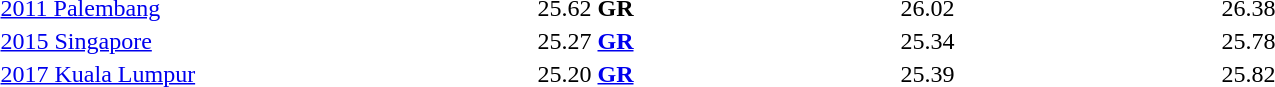<table>
<tr>
<td width=180><a href='#'>2011 Palembang</a> <br> </td>
<td width=170></td>
<td>25.62 <strong>GR</strong></td>
<td width=170></td>
<td>26.02</td>
<td width=170></td>
<td>26.38</td>
</tr>
<tr>
<td><a href='#'>2015 Singapore</a> <br> </td>
<td></td>
<td>25.27 <strong><a href='#'>GR</a></strong></td>
<td></td>
<td>25.34</td>
<td></td>
<td>25.78</td>
</tr>
<tr>
<td><a href='#'>2017 Kuala Lumpur</a> <br> </td>
<td></td>
<td>25.20 <strong><a href='#'>GR</a></strong></td>
<td></td>
<td>25.39</td>
<td></td>
<td>25.82</td>
</tr>
<tr>
</tr>
</table>
